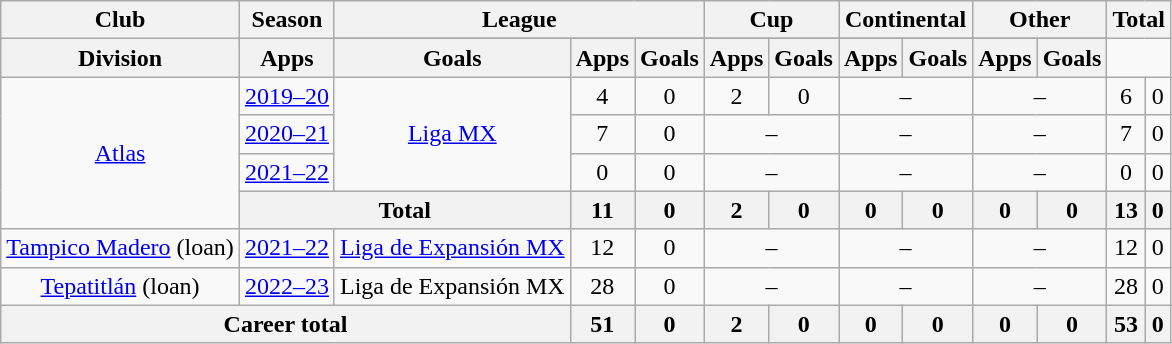<table class=wikitable style=text-align:center>
<tr>
<th rowspan=2>Club</th>
<th rowspan=2>Season</th>
<th colspan=3>League</th>
<th colspan=2>Cup</th>
<th colspan=2>Continental</th>
<th colspan=2>Other</th>
<th colspan=2>Total</th>
</tr>
<tr>
</tr>
<tr>
<th>Division</th>
<th>Apps</th>
<th>Goals</th>
<th>Apps</th>
<th>Goals</th>
<th>Apps</th>
<th>Goals</th>
<th>Apps</th>
<th>Goals</th>
<th>Apps</th>
<th>Goals</th>
</tr>
<tr>
<td rowspan="4"><a href='#'>Atlas</a></td>
<td><a href='#'>2019–20</a></td>
<td rowspan="3"><a href='#'>Liga MX</a></td>
<td>4</td>
<td>0</td>
<td>2</td>
<td>0</td>
<td colspan="2">–</td>
<td colspan="2">–</td>
<td>6</td>
<td>0</td>
</tr>
<tr>
<td><a href='#'>2020–21</a></td>
<td>7</td>
<td>0</td>
<td colspan="2">–</td>
<td colspan="2">–</td>
<td colspan="2">–</td>
<td>7</td>
<td>0</td>
</tr>
<tr>
<td><a href='#'>2021–22</a></td>
<td>0</td>
<td>0</td>
<td colspan="2">–</td>
<td colspan="2">–</td>
<td colspan="2">–</td>
<td>0</td>
<td>0</td>
</tr>
<tr>
<th colspan="2">Total</th>
<th>11</th>
<th>0</th>
<th>2</th>
<th>0</th>
<th>0</th>
<th>0</th>
<th>0</th>
<th>0</th>
<th>13</th>
<th>0</th>
</tr>
<tr>
<td><a href='#'>Tampico Madero</a> (loan)</td>
<td><a href='#'>2021–22</a></td>
<td><a href='#'>Liga de Expansión MX</a></td>
<td>12</td>
<td>0</td>
<td colspan="2">–</td>
<td colspan="2">–</td>
<td colspan="2">–</td>
<td>12</td>
<td>0</td>
</tr>
<tr>
<td><a href='#'>Tepatitlán</a> (loan)</td>
<td><a href='#'>2022–23</a></td>
<td>Liga de Expansión MX</td>
<td>28</td>
<td>0</td>
<td colspan="2">–</td>
<td colspan="2">–</td>
<td colspan="2">–</td>
<td>28</td>
<td>0</td>
</tr>
<tr>
<th colspan=3>Career total</th>
<th>51</th>
<th>0</th>
<th>2</th>
<th>0</th>
<th>0</th>
<th>0</th>
<th>0</th>
<th>0</th>
<th>53</th>
<th>0</th>
</tr>
</table>
